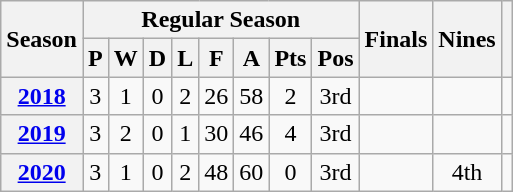<table class="wikitable" style="text-align: center">
<tr>
<th rowspan="2" scope="col">Season</th>
<th colspan="8" scope="col">Regular Season</th>
<th rowspan="2" scope="col">Finals</th>
<th rowspan="2" scope="col">Nines</th>
<th rowspan="2" scope="col"></th>
</tr>
<tr>
<th scope="col">P</th>
<th scope="col">W</th>
<th scope="col">D</th>
<th scope="col">L</th>
<th scope="col">F</th>
<th scope="col">A</th>
<th scope="col">Pts</th>
<th scope="col">Pos</th>
</tr>
<tr>
<th scope="row"><a href='#'>2018</a></th>
<td>3</td>
<td>1</td>
<td>0</td>
<td>2</td>
<td>26</td>
<td>58</td>
<td>2</td>
<td>3rd</td>
<td></td>
<td></td>
<td></td>
</tr>
<tr>
<th scope="row"><a href='#'>2019</a></th>
<td>3</td>
<td>2</td>
<td>0</td>
<td>1</td>
<td>30</td>
<td>46</td>
<td>4</td>
<td>3rd</td>
<td></td>
<td></td>
<td></td>
</tr>
<tr>
<th scope="row"><a href='#'>2020</a></th>
<td>3</td>
<td>1</td>
<td>0</td>
<td>2</td>
<td>48</td>
<td>60</td>
<td>0</td>
<td>3rd</td>
<td></td>
<td>4th</td>
<td></td>
</tr>
</table>
